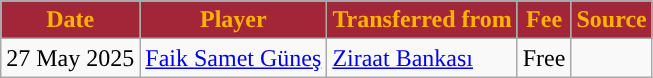<table class="wikitable plainrowheaders sortable">
<tr>
<th style="background:#A32638; color:#FFB300; ">Date</th>
<th style="background:#A32638; color:#FFB300; ">Player</th>
<th style="background:#A32638; color:#FFB300; ">Transferred from</th>
<th style="background:#A32638; color:#FFB300; ">Fee</th>
<th style="background:#A32638; color:#FFB300; ">Source</th>
</tr>
<tr>
<td>27 May 2025</td>
<td align=left> <a href='#'>Faik Samet Güneş</a></td>
<td align=left> <a href='#'>Ziraat Bankası</a></td>
<td>Free</td>
<td></td>
</tr>
</table>
